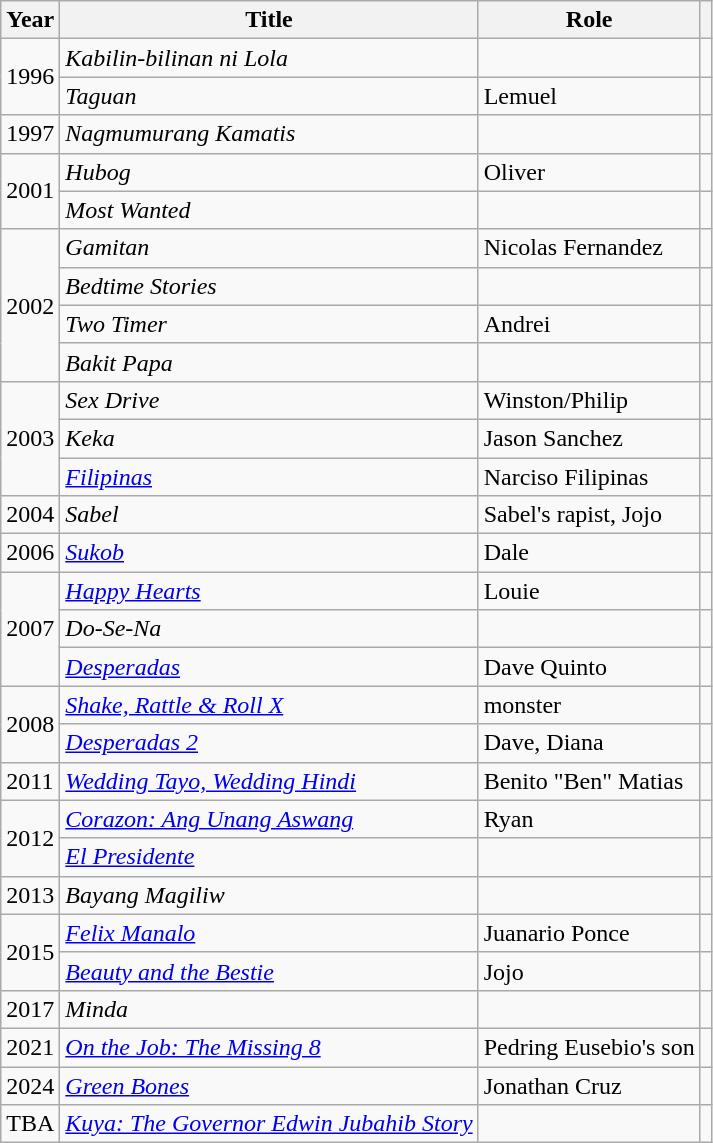<table class="wikitable">
<tr>
<th>Year</th>
<th>Title</th>
<th>Role</th>
<th></th>
</tr>
<tr>
<td rowspan="2">1996</td>
<td><em>Kabilin-bilinan ni Lola</em></td>
<td></td>
<td></td>
</tr>
<tr>
<td><em>Taguan</em></td>
<td>Lemuel</td>
<td></td>
</tr>
<tr>
<td>1997</td>
<td><em>Nagmumurang Kamatis</em></td>
<td></td>
<td></td>
</tr>
<tr>
<td rowspan="2">2001</td>
<td><em>Hubog</em></td>
<td>Oliver</td>
<td></td>
</tr>
<tr>
<td><em>Most Wanted</em></td>
<td></td>
<td></td>
</tr>
<tr>
<td rowspan="4">2002</td>
<td><em>Gamitan</em></td>
<td>Nicolas Fernandez</td>
<td></td>
</tr>
<tr>
<td><em>Bedtime Stories</em></td>
<td></td>
<td></td>
</tr>
<tr>
<td><em>Two Timer</em></td>
<td>Andrei</td>
<td></td>
</tr>
<tr>
<td><em>Bakit Papa</em></td>
<td></td>
<td></td>
</tr>
<tr>
<td rowspan="3">2003</td>
<td><em>Sex Drive</em></td>
<td>Winston/Philip</td>
<td></td>
</tr>
<tr>
<td><em>Keka</em></td>
<td>Jason Sanchez</td>
<td></td>
</tr>
<tr>
<td><em><a href='#'>Filipinas</a></em></td>
<td>Narciso Filipinas</td>
<td></td>
</tr>
<tr>
<td>2004</td>
<td><em>Sabel</em></td>
<td>Sabel's rapist, Jojo</td>
<td></td>
</tr>
<tr>
<td>2006</td>
<td><em><a href='#'>Sukob</a></em></td>
<td>Dale</td>
<td></td>
</tr>
<tr>
<td rowspan="3">2007</td>
<td><em><a href='#'>Happy Hearts</a></em></td>
<td>Louie</td>
<td></td>
</tr>
<tr>
<td><em>Do-Se-Na</em></td>
<td></td>
<td></td>
</tr>
<tr>
<td><em><a href='#'>Desperadas</a></em></td>
<td>Dave Quinto</td>
<td></td>
</tr>
<tr>
<td rowspan="2">2008</td>
<td><em><a href='#'>Shake, Rattle & Roll X</a></em></td>
<td>monster</td>
<td></td>
</tr>
<tr>
<td><em><a href='#'>Desperadas 2</a></em></td>
<td>Dave, Diana</td>
<td></td>
</tr>
<tr>
<td>2011</td>
<td><em><a href='#'>Wedding Tayo, Wedding Hindi</a></em></td>
<td>Benito "Ben" Matias</td>
<td></td>
</tr>
<tr>
<td rowspan="2">2012</td>
<td><em><a href='#'>Corazon: Ang Unang Aswang</a></em></td>
<td>Ryan</td>
<td></td>
</tr>
<tr>
<td><em><a href='#'>El Presidente</a></em></td>
<td></td>
<td></td>
</tr>
<tr>
<td>2013</td>
<td><em>Bayang Magiliw</em></td>
<td></td>
<td></td>
</tr>
<tr>
<td rowspan="2">2015</td>
<td><em><a href='#'>Felix Manalo</a></em></td>
<td>Juanario Ponce</td>
<td></td>
</tr>
<tr>
<td><em><a href='#'>Beauty and the Bestie</a></em></td>
<td>Jojo</td>
<td></td>
</tr>
<tr>
<td>2017</td>
<td><em>Minda</em></td>
<td></td>
<td></td>
</tr>
<tr>
<td>2021</td>
<td><em><a href='#'>On the Job: The Missing 8</a></em></td>
<td>Pedring Eusebio's son</td>
<td></td>
</tr>
<tr>
<td>2024</td>
<td><em><a href='#'>Green Bones</a></em></td>
<td>Jonathan Cruz</td>
<td></td>
</tr>
<tr>
<td>TBA</td>
<td><em><a href='#'>Kuya: The Governor Edwin Jubahib Story</a></em></td>
<td></td>
<td></td>
</tr>
</table>
